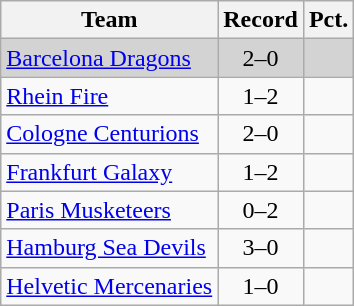<table class="wikitable sortable" style="text-align:center">
<tr>
<th>Team</th>
<th>Record</th>
<th>Pct.</th>
</tr>
<tr bgcolor=lightgray>
<td align=left><a href='#'>Barcelona Dragons</a></td>
<td align=center>2–0</td>
<td></td>
</tr>
<tr>
<td align=left><a href='#'>Rhein Fire</a></td>
<td>1–2</td>
<td></td>
</tr>
<tr>
<td align=left><a href='#'>Cologne Centurions</a></td>
<td>2–0</td>
<td></td>
</tr>
<tr>
<td align=left><a href='#'>Frankfurt Galaxy</a></td>
<td>1–2</td>
<td></td>
</tr>
<tr>
<td align=left><a href='#'>Paris Musketeers</a></td>
<td>0–2</td>
<td></td>
</tr>
<tr>
<td align=left><a href='#'>Hamburg Sea Devils</a></td>
<td>3–0</td>
<td></td>
</tr>
<tr>
<td align=left><a href='#'>Helvetic Mercenaries</a></td>
<td>1–0</td>
<td></td>
</tr>
</table>
